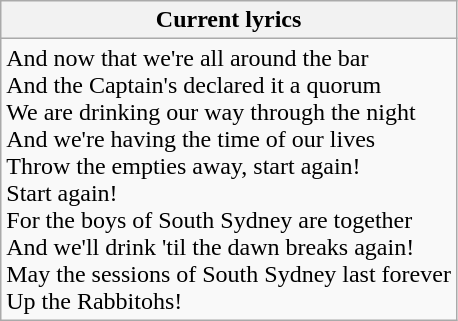<table class="wikitable">
<tr>
<th>Current lyrics</th>
</tr>
<tr>
<td>And now that we're all around the bar<br>And the Captain's declared it a quorum<br>We are drinking our way through the night<br>And we're having the time of our lives<br>Throw the empties away, start again!<br>Start again!<br>For the boys of South Sydney are together<br>And we'll drink 'til the dawn breaks again!<br>May the sessions of South Sydney last forever<br>Up the Rabbitohs!</td>
</tr>
</table>
